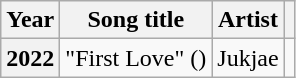<table class="wikitable plainrowheaders">
<tr>
<th scope="col">Year</th>
<th scope="col">Song title</th>
<th scope="col">Artist</th>
<th scope="col" class="unsortable"></th>
</tr>
<tr>
<th scope="row">2022</th>
<td>"First Love" ()</td>
<td>Jukjae</td>
<td style="text-align:center"></td>
</tr>
</table>
